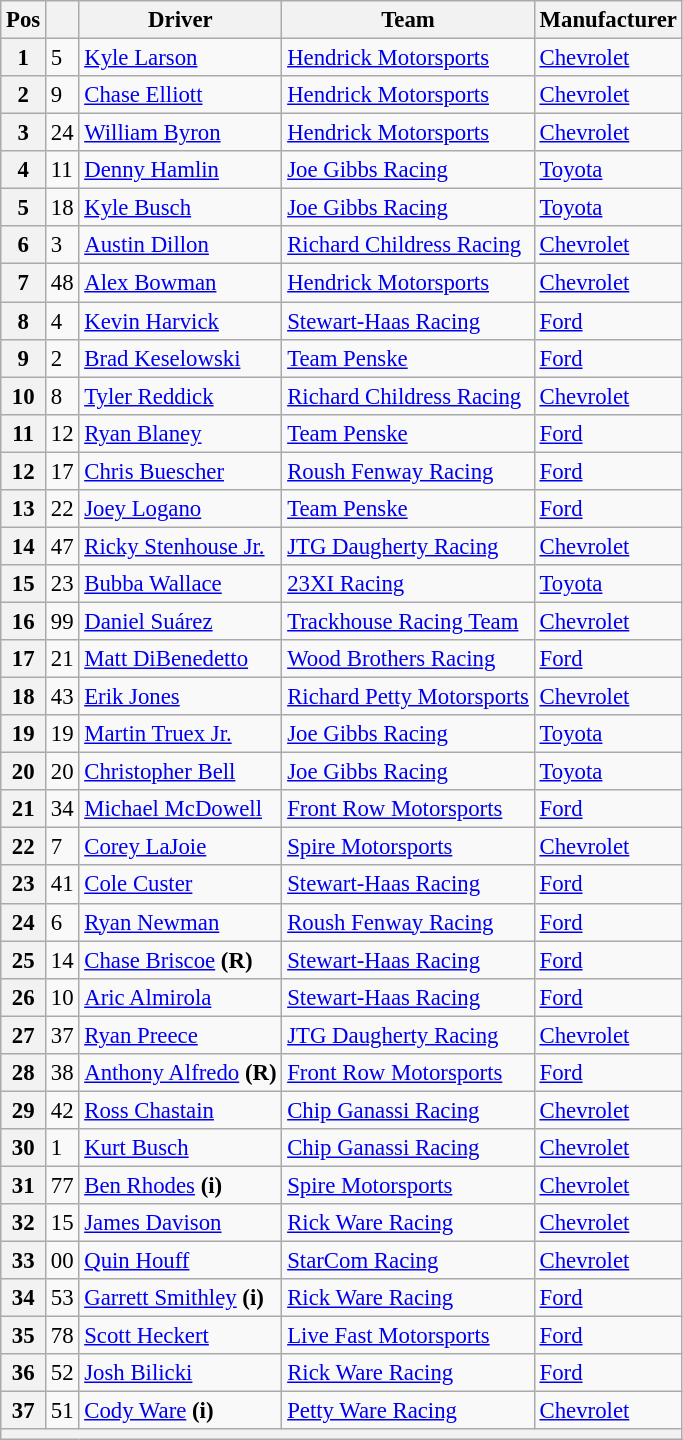<table class="wikitable" style="font-size:95%">
<tr>
<th>Pos</th>
<th></th>
<th>Driver</th>
<th>Team</th>
<th>Manufacturer</th>
</tr>
<tr>
<th>1</th>
<td>5</td>
<td><a href='#'>Kyle Larson</a></td>
<td><a href='#'>Hendrick Motorsports</a></td>
<td><a href='#'>Chevrolet</a></td>
</tr>
<tr>
<th>2</th>
<td>9</td>
<td><a href='#'>Chase Elliott</a></td>
<td><a href='#'>Hendrick Motorsports</a></td>
<td><a href='#'>Chevrolet</a></td>
</tr>
<tr>
<th>3</th>
<td>24</td>
<td><a href='#'>William Byron</a></td>
<td><a href='#'>Hendrick Motorsports</a></td>
<td><a href='#'>Chevrolet</a></td>
</tr>
<tr>
<th>4</th>
<td>11</td>
<td><a href='#'>Denny Hamlin</a></td>
<td><a href='#'>Joe Gibbs Racing</a></td>
<td><a href='#'>Toyota</a></td>
</tr>
<tr>
<th>5</th>
<td>18</td>
<td><a href='#'>Kyle Busch</a></td>
<td><a href='#'>Joe Gibbs Racing</a></td>
<td><a href='#'>Toyota</a></td>
</tr>
<tr>
<th>6</th>
<td>3</td>
<td><a href='#'>Austin Dillon</a></td>
<td><a href='#'>Richard Childress Racing</a></td>
<td><a href='#'>Chevrolet</a></td>
</tr>
<tr>
<th>7</th>
<td>48</td>
<td><a href='#'>Alex Bowman</a></td>
<td><a href='#'>Hendrick Motorsports</a></td>
<td><a href='#'>Chevrolet</a></td>
</tr>
<tr>
<th>8</th>
<td>4</td>
<td><a href='#'>Kevin Harvick</a></td>
<td><a href='#'>Stewart-Haas Racing</a></td>
<td><a href='#'>Ford</a></td>
</tr>
<tr>
<th>9</th>
<td>2</td>
<td><a href='#'>Brad Keselowski</a></td>
<td><a href='#'>Team Penske</a></td>
<td><a href='#'>Ford</a></td>
</tr>
<tr>
<th>10</th>
<td>8</td>
<td><a href='#'>Tyler Reddick</a></td>
<td><a href='#'>Richard Childress Racing</a></td>
<td><a href='#'>Chevrolet</a></td>
</tr>
<tr>
<th>11</th>
<td>12</td>
<td><a href='#'>Ryan Blaney</a></td>
<td><a href='#'>Team Penske</a></td>
<td><a href='#'>Ford</a></td>
</tr>
<tr>
<th>12</th>
<td>17</td>
<td><a href='#'>Chris Buescher</a></td>
<td><a href='#'>Roush Fenway Racing</a></td>
<td><a href='#'>Ford</a></td>
</tr>
<tr>
<th>13</th>
<td>22</td>
<td><a href='#'>Joey Logano</a></td>
<td><a href='#'>Team Penske</a></td>
<td><a href='#'>Ford</a></td>
</tr>
<tr>
<th>14</th>
<td>47</td>
<td><a href='#'>Ricky Stenhouse Jr.</a></td>
<td><a href='#'>JTG Daugherty Racing</a></td>
<td><a href='#'>Chevrolet</a></td>
</tr>
<tr>
<th>15</th>
<td>23</td>
<td><a href='#'>Bubba Wallace</a></td>
<td><a href='#'>23XI Racing</a></td>
<td><a href='#'>Toyota</a></td>
</tr>
<tr>
<th>16</th>
<td>99</td>
<td><a href='#'>Daniel Suárez</a></td>
<td><a href='#'>Trackhouse Racing Team</a></td>
<td><a href='#'>Chevrolet</a></td>
</tr>
<tr>
<th>17</th>
<td>21</td>
<td><a href='#'>Matt DiBenedetto</a></td>
<td><a href='#'>Wood Brothers Racing</a></td>
<td><a href='#'>Ford</a></td>
</tr>
<tr>
<th>18</th>
<td>43</td>
<td><a href='#'>Erik Jones</a></td>
<td><a href='#'>Richard Petty Motorsports</a></td>
<td><a href='#'>Chevrolet</a></td>
</tr>
<tr>
<th>19</th>
<td>19</td>
<td><a href='#'>Martin Truex Jr.</a></td>
<td><a href='#'>Joe Gibbs Racing</a></td>
<td><a href='#'>Toyota</a></td>
</tr>
<tr>
<th>20</th>
<td>20</td>
<td><a href='#'>Christopher Bell</a></td>
<td><a href='#'>Joe Gibbs Racing</a></td>
<td><a href='#'>Toyota</a></td>
</tr>
<tr>
<th>21</th>
<td>34</td>
<td><a href='#'>Michael McDowell</a></td>
<td><a href='#'>Front Row Motorsports</a></td>
<td><a href='#'>Ford</a></td>
</tr>
<tr>
<th>22</th>
<td>7</td>
<td><a href='#'>Corey LaJoie</a></td>
<td><a href='#'>Spire Motorsports</a></td>
<td><a href='#'>Chevrolet</a></td>
</tr>
<tr>
<th>23</th>
<td>41</td>
<td><a href='#'>Cole Custer</a></td>
<td><a href='#'>Stewart-Haas Racing</a></td>
<td><a href='#'>Ford</a></td>
</tr>
<tr>
<th>24</th>
<td>6</td>
<td><a href='#'>Ryan Newman</a></td>
<td><a href='#'>Roush Fenway Racing</a></td>
<td><a href='#'>Ford</a></td>
</tr>
<tr>
<th>25</th>
<td>14</td>
<td><a href='#'>Chase Briscoe</a> <strong>(R)</strong></td>
<td><a href='#'>Stewart-Haas Racing</a></td>
<td><a href='#'>Ford</a></td>
</tr>
<tr>
<th>26</th>
<td>10</td>
<td><a href='#'>Aric Almirola</a></td>
<td><a href='#'>Stewart-Haas Racing</a></td>
<td><a href='#'>Ford</a></td>
</tr>
<tr>
<th>27</th>
<td>37</td>
<td><a href='#'>Ryan Preece</a></td>
<td><a href='#'>JTG Daugherty Racing</a></td>
<td><a href='#'>Chevrolet</a></td>
</tr>
<tr>
<th>28</th>
<td>38</td>
<td><a href='#'>Anthony Alfredo</a> <strong>(R)</strong></td>
<td><a href='#'>Front Row Motorsports</a></td>
<td><a href='#'>Ford</a></td>
</tr>
<tr>
<th>29</th>
<td>42</td>
<td><a href='#'>Ross Chastain</a></td>
<td><a href='#'>Chip Ganassi Racing</a></td>
<td><a href='#'>Chevrolet</a></td>
</tr>
<tr>
<th>30</th>
<td>1</td>
<td><a href='#'>Kurt Busch</a></td>
<td><a href='#'>Chip Ganassi Racing</a></td>
<td><a href='#'>Chevrolet</a></td>
</tr>
<tr>
<th>31</th>
<td>77</td>
<td><a href='#'>Ben Rhodes</a> <strong>(i)</strong></td>
<td><a href='#'>Spire Motorsports</a></td>
<td><a href='#'>Chevrolet</a></td>
</tr>
<tr>
<th>32</th>
<td>15</td>
<td><a href='#'>James Davison</a></td>
<td><a href='#'>Rick Ware Racing</a></td>
<td><a href='#'>Chevrolet</a></td>
</tr>
<tr>
<th>33</th>
<td>00</td>
<td><a href='#'>Quin Houff</a></td>
<td><a href='#'>StarCom Racing</a></td>
<td><a href='#'>Chevrolet</a></td>
</tr>
<tr>
<th>34</th>
<td>53</td>
<td><a href='#'>Garrett Smithley</a> <strong>(i)</strong></td>
<td><a href='#'>Rick Ware Racing</a></td>
<td><a href='#'>Ford</a></td>
</tr>
<tr>
<th>35</th>
<td>78</td>
<td><a href='#'>Scott Heckert</a></td>
<td><a href='#'>Live Fast Motorsports</a></td>
<td><a href='#'>Ford</a></td>
</tr>
<tr>
<th>36</th>
<td>52</td>
<td><a href='#'>Josh Bilicki</a></td>
<td><a href='#'>Rick Ware Racing</a></td>
<td><a href='#'>Ford</a></td>
</tr>
<tr>
<th>37</th>
<td>51</td>
<td><a href='#'>Cody Ware</a> <strong>(i)</strong></td>
<td><a href='#'>Petty Ware Racing</a></td>
<td><a href='#'>Chevrolet</a></td>
</tr>
<tr>
<th colspan="7"></th>
</tr>
</table>
